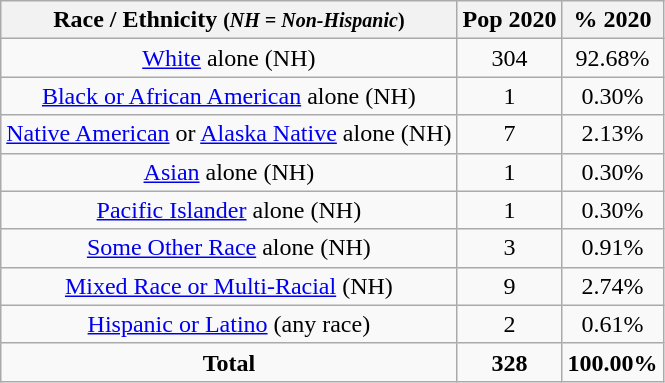<table class="wikitable" style="text-align:center;">
<tr>
<th>Race / Ethnicity <small>(<em>NH = Non-Hispanic</em>)</small></th>
<th>Pop 2020</th>
<th>% 2020</th>
</tr>
<tr>
<td><a href='#'>White</a> alone (NH)</td>
<td>304</td>
<td>92.68%</td>
</tr>
<tr>
<td><a href='#'>Black or African American</a> alone (NH)</td>
<td>1</td>
<td>0.30%</td>
</tr>
<tr>
<td><a href='#'>Native American</a> or <a href='#'>Alaska Native</a> alone (NH)</td>
<td>7</td>
<td>2.13%</td>
</tr>
<tr>
<td><a href='#'>Asian</a> alone (NH)</td>
<td>1</td>
<td>0.30%</td>
</tr>
<tr>
<td><a href='#'>Pacific Islander</a> alone (NH)</td>
<td>1</td>
<td>0.30%</td>
</tr>
<tr>
<td><a href='#'>Some Other Race</a> alone (NH)</td>
<td>3</td>
<td>0.91%</td>
</tr>
<tr>
<td><a href='#'>Mixed Race or Multi-Racial</a> (NH)</td>
<td>9</td>
<td>2.74%</td>
</tr>
<tr>
<td><a href='#'>Hispanic or Latino</a> (any race)</td>
<td>2</td>
<td>0.61%</td>
</tr>
<tr>
<td><strong>Total</strong></td>
<td><strong>328</strong></td>
<td><strong>100.00%</strong></td>
</tr>
</table>
